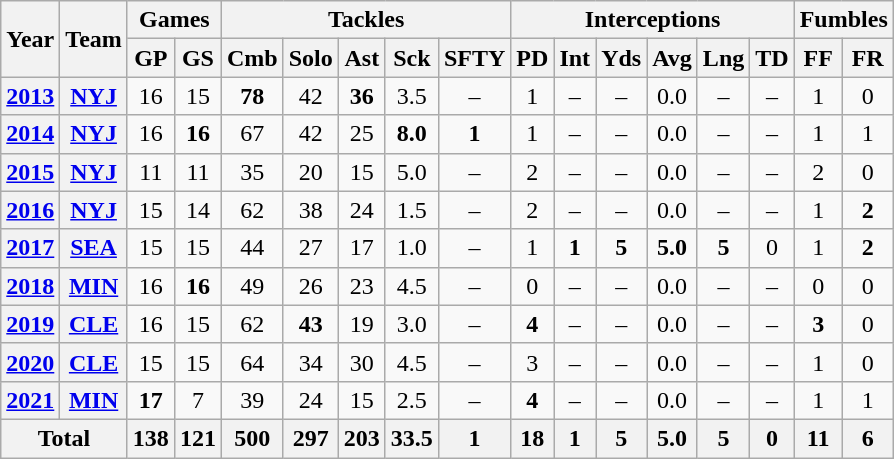<table class=wikitable style="text-align:center;">
<tr>
<th rowspan="2">Year</th>
<th rowspan="2">Team</th>
<th colspan="2">Games</th>
<th colspan="5">Tackles</th>
<th colspan="6">Interceptions</th>
<th colspan="2">Fumbles</th>
</tr>
<tr>
<th>GP</th>
<th>GS</th>
<th>Cmb</th>
<th>Solo</th>
<th>Ast</th>
<th>Sck</th>
<th>SFTY</th>
<th>PD</th>
<th>Int</th>
<th>Yds</th>
<th>Avg</th>
<th>Lng</th>
<th>TD</th>
<th>FF</th>
<th>FR</th>
</tr>
<tr>
<th><a href='#'>2013</a></th>
<th><a href='#'>NYJ</a></th>
<td>16</td>
<td>15</td>
<td><strong>78</strong></td>
<td>42</td>
<td><strong>36</strong></td>
<td>3.5</td>
<td>–</td>
<td>1</td>
<td>–</td>
<td>–</td>
<td>0.0</td>
<td>–</td>
<td>–</td>
<td>1</td>
<td>0</td>
</tr>
<tr>
<th><a href='#'>2014</a></th>
<th><a href='#'>NYJ</a></th>
<td>16</td>
<td><strong>16</strong></td>
<td>67</td>
<td>42</td>
<td>25</td>
<td><strong>8.0</strong></td>
<td><strong>1</strong></td>
<td>1</td>
<td>–</td>
<td>–</td>
<td>0.0</td>
<td>–</td>
<td>–</td>
<td>1</td>
<td>1</td>
</tr>
<tr>
<th><a href='#'>2015</a></th>
<th><a href='#'>NYJ</a></th>
<td>11</td>
<td>11</td>
<td>35</td>
<td>20</td>
<td>15</td>
<td>5.0</td>
<td>–</td>
<td>2</td>
<td>–</td>
<td>–</td>
<td>0.0</td>
<td>–</td>
<td>–</td>
<td>2</td>
<td>0</td>
</tr>
<tr>
<th><a href='#'>2016</a></th>
<th><a href='#'>NYJ</a></th>
<td>15</td>
<td>14</td>
<td>62</td>
<td>38</td>
<td>24</td>
<td>1.5</td>
<td>–</td>
<td>2</td>
<td>–</td>
<td>–</td>
<td>0.0</td>
<td>–</td>
<td>–</td>
<td>1</td>
<td><strong>2</strong></td>
</tr>
<tr>
<th><a href='#'>2017</a></th>
<th><a href='#'>SEA</a></th>
<td>15</td>
<td>15</td>
<td>44</td>
<td>27</td>
<td>17</td>
<td>1.0</td>
<td>–</td>
<td>1</td>
<td><strong>1</strong></td>
<td><strong>5</strong></td>
<td><strong>5.0</strong></td>
<td><strong>5</strong></td>
<td>0</td>
<td>1</td>
<td><strong>2</strong></td>
</tr>
<tr>
<th><a href='#'>2018</a></th>
<th><a href='#'>MIN</a></th>
<td>16</td>
<td><strong>16</strong></td>
<td>49</td>
<td>26</td>
<td>23</td>
<td>4.5</td>
<td>–</td>
<td>0</td>
<td>–</td>
<td>–</td>
<td>0.0</td>
<td>–</td>
<td>–</td>
<td>0</td>
<td>0</td>
</tr>
<tr>
<th><a href='#'>2019</a></th>
<th><a href='#'>CLE</a></th>
<td>16</td>
<td>15</td>
<td>62</td>
<td><strong>43</strong></td>
<td>19</td>
<td>3.0</td>
<td>–</td>
<td><strong>4</strong></td>
<td>–</td>
<td>–</td>
<td>0.0</td>
<td>–</td>
<td>–</td>
<td><strong>3</strong></td>
<td>0</td>
</tr>
<tr>
<th><a href='#'>2020</a></th>
<th><a href='#'>CLE</a></th>
<td>15</td>
<td>15</td>
<td>64</td>
<td>34</td>
<td>30</td>
<td>4.5</td>
<td>–</td>
<td>3</td>
<td>–</td>
<td>–</td>
<td>0.0</td>
<td>–</td>
<td>–</td>
<td>1</td>
<td>0</td>
</tr>
<tr>
<th><a href='#'>2021</a></th>
<th><a href='#'>MIN</a></th>
<td><strong>17</strong></td>
<td>7</td>
<td>39</td>
<td>24</td>
<td>15</td>
<td>2.5</td>
<td>–</td>
<td><strong>4</strong></td>
<td>–</td>
<td>–</td>
<td>0.0</td>
<td>–</td>
<td>–</td>
<td>1</td>
<td>1</td>
</tr>
<tr>
<th colspan="2">Total</th>
<th>138</th>
<th>121</th>
<th>500</th>
<th>297</th>
<th>203</th>
<th>33.5</th>
<th>1</th>
<th>18</th>
<th>1</th>
<th>5</th>
<th>5.0</th>
<th>5</th>
<th>0</th>
<th>11</th>
<th>6</th>
</tr>
</table>
